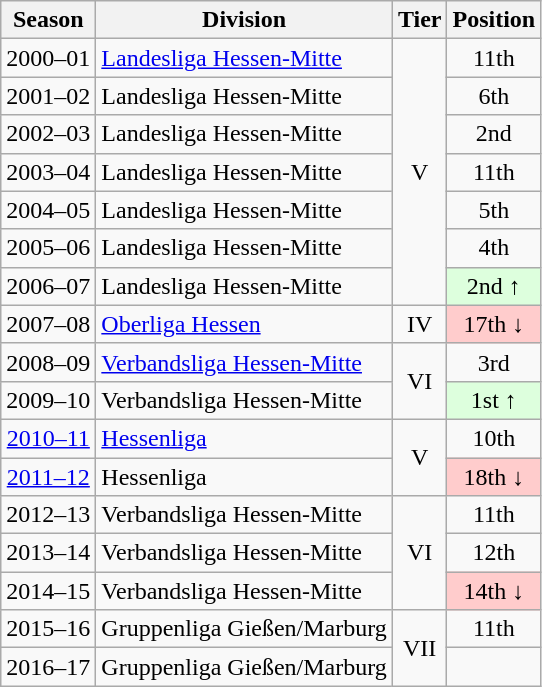<table class="wikitable">
<tr>
<th>Season</th>
<th>Division</th>
<th>Tier</th>
<th>Position</th>
</tr>
<tr align="center">
<td>2000–01</td>
<td align="left"><a href='#'>Landesliga Hessen-Mitte</a></td>
<td rowspan=7>V</td>
<td>11th</td>
</tr>
<tr align="center">
<td>2001–02</td>
<td align="left">Landesliga Hessen-Mitte</td>
<td>6th</td>
</tr>
<tr align="center">
<td>2002–03</td>
<td align="left">Landesliga Hessen-Mitte</td>
<td>2nd</td>
</tr>
<tr align="center">
<td>2003–04</td>
<td align="left">Landesliga Hessen-Mitte</td>
<td>11th</td>
</tr>
<tr align="center">
<td>2004–05</td>
<td align="left">Landesliga Hessen-Mitte</td>
<td>5th</td>
</tr>
<tr align="center">
<td>2005–06</td>
<td align="left">Landesliga Hessen-Mitte</td>
<td>4th</td>
</tr>
<tr align="center">
<td>2006–07</td>
<td align="left">Landesliga Hessen-Mitte</td>
<td style="background:#ddffdd">2nd ↑</td>
</tr>
<tr align="center">
<td>2007–08</td>
<td align="left"><a href='#'>Oberliga Hessen</a></td>
<td>IV</td>
<td style="background:#ffcccc">17th ↓</td>
</tr>
<tr align="center">
<td>2008–09</td>
<td align="left"><a href='#'>Verbandsliga Hessen-Mitte</a></td>
<td rowspan=2>VI</td>
<td>3rd</td>
</tr>
<tr align="center">
<td>2009–10</td>
<td align="left">Verbandsliga Hessen-Mitte</td>
<td style="background:#ddffdd">1st ↑</td>
</tr>
<tr align="center">
<td><a href='#'>2010–11</a></td>
<td align="left"><a href='#'>Hessenliga</a></td>
<td rowspan=2>V</td>
<td>10th</td>
</tr>
<tr align="center">
<td><a href='#'>2011–12</a></td>
<td align="left">Hessenliga</td>
<td style="background:#ffcccc">18th ↓</td>
</tr>
<tr align="center">
<td>2012–13</td>
<td align="left">Verbandsliga Hessen-Mitte</td>
<td rowspan=3>VI</td>
<td>11th</td>
</tr>
<tr align="center">
<td>2013–14</td>
<td align="left">Verbandsliga Hessen-Mitte</td>
<td>12th</td>
</tr>
<tr align="center">
<td>2014–15</td>
<td align="left">Verbandsliga Hessen-Mitte</td>
<td style="background:#ffcccc">14th ↓</td>
</tr>
<tr align="center">
<td>2015–16</td>
<td align="left">Gruppenliga Gießen/Marburg</td>
<td rowspan=2>VII</td>
<td>11th</td>
</tr>
<tr align="center">
<td>2016–17</td>
<td align="left">Gruppenliga Gießen/Marburg</td>
<td></td>
</tr>
</table>
